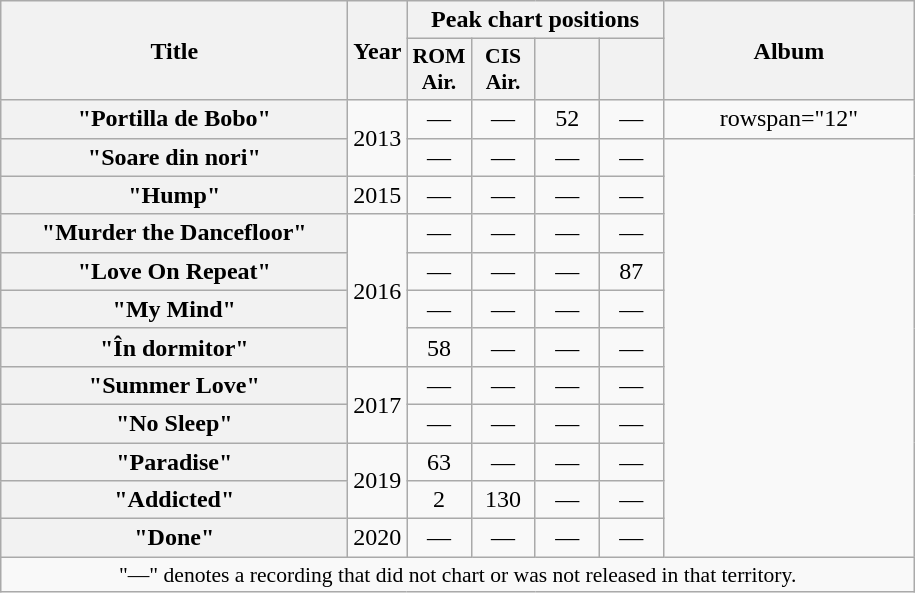<table class="wikitable plainrowheaders" style="text-align:center;">
<tr>
<th scope="col" rowspan="2" style="width:14em;">Title</th>
<th scope="col" rowspan="2" style="width:1em;">Year</th>
<th colspan="4" scope="col">Peak chart positions</th>
<th scope="col" rowspan="2" style="width:10em;">Album</th>
</tr>
<tr>
<th scope="col" style="width:2.5em;font-size:90%;">ROM<br>Air.<br></th>
<th scope="col" style="width:2.5em;font-size:90%;">CIS<br>Air.<br></th>
<th scope="col" style="width:2.5em;font-size:90%;"><a href='#'></a><br></th>
<th scope="col" style="width:2.5em;font-size:90%;"><a href='#'></a><br></th>
</tr>
<tr>
<th scope="row">"Portilla de Bobo"<br></th>
<td rowspan="2">2013</td>
<td>—</td>
<td>—</td>
<td>52</td>
<td>—</td>
<td>rowspan="12" </td>
</tr>
<tr>
<th scope="row">"Soare din nori"<br></th>
<td>—</td>
<td>—</td>
<td>—</td>
<td>—</td>
</tr>
<tr>
<th scope="row">"Hump"<br></th>
<td rowspan="1">2015</td>
<td>—</td>
<td>—</td>
<td>—</td>
<td>—</td>
</tr>
<tr>
<th scope="row">"Murder the Dancefloor"<br></th>
<td rowspan="4">2016</td>
<td>—</td>
<td>—</td>
<td>—</td>
<td>—</td>
</tr>
<tr>
<th scope="row">"Love On Repeat"<br></th>
<td>—</td>
<td>—</td>
<td>—</td>
<td>87</td>
</tr>
<tr>
<th scope="row">"My Mind"<br></th>
<td>—</td>
<td>—</td>
<td>—</td>
<td>—</td>
</tr>
<tr>
<th scope="row">"În dormitor"<br></th>
<td>58</td>
<td>—</td>
<td>—</td>
<td>—</td>
</tr>
<tr>
<th scope="row">"Summer Love"<br></th>
<td rowspan="2">2017</td>
<td>—</td>
<td>—</td>
<td>—</td>
<td>—</td>
</tr>
<tr>
<th scope="row">"No Sleep"<br></th>
<td>—</td>
<td>—</td>
<td>—</td>
<td>—</td>
</tr>
<tr>
<th scope="row">"Paradise"<br></th>
<td rowspan="2">2019</td>
<td>63</td>
<td>—</td>
<td>—</td>
<td>—</td>
</tr>
<tr>
<th scope="row">"Addicted"<br></th>
<td>2</td>
<td>130</td>
<td>—</td>
<td>—</td>
</tr>
<tr>
<th scope="row">"Done"<br></th>
<td rowspan="1">2020</td>
<td>—</td>
<td>—</td>
<td>—</td>
<td>—</td>
</tr>
<tr>
<td colspan="18" style="font-size:90%">"—" denotes a recording that did not chart or was not released in that territory.</td>
</tr>
</table>
